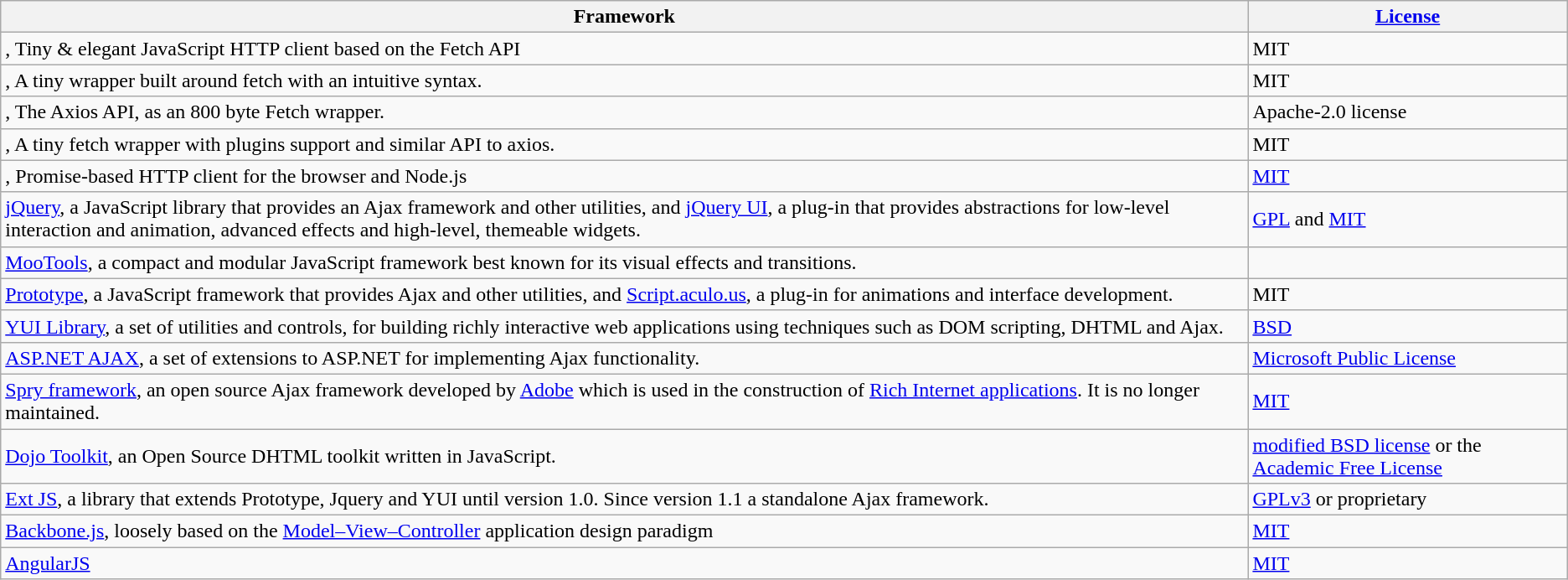<table class="wikitable sortable">
<tr>
<th>Framework</th>
<th><a href='#'>License</a></th>
</tr>
<tr>
<td>,  Tiny & elegant JavaScript HTTP client based on the Fetch API</td>
<td>MIT</td>
</tr>
<tr>
<td>, A tiny wrapper built around fetch with an intuitive syntax.</td>
<td>MIT</td>
</tr>
<tr>
<td>, The Axios API, as an 800 byte Fetch wrapper.</td>
<td>Apache-2.0 license</td>
</tr>
<tr>
<td>, A tiny fetch wrapper with plugins support and similar API to axios.</td>
<td>MIT</td>
</tr>
<tr>
<td>, Promise-based HTTP client for the browser and Node.js</td>
<td><a href='#'>MIT</a></td>
</tr>
<tr>
<td><a href='#'>jQuery</a>, a JavaScript library that provides an Ajax framework and other utilities, and <a href='#'>jQuery UI</a>, a plug-in that provides abstractions for low-level interaction and animation, advanced effects and high-level, themeable widgets.</td>
<td><a href='#'>GPL</a> and <a href='#'>MIT</a></td>
</tr>
<tr>
<td><a href='#'>MooTools</a>, a compact and modular JavaScript framework best known for its visual effects and transitions.</td>
<td></td>
</tr>
<tr>
<td><a href='#'>Prototype</a>, a JavaScript framework that provides Ajax and other utilities, and <a href='#'>Script.aculo.us</a>, a plug-in for animations and interface development.</td>
<td>MIT</td>
</tr>
<tr>
<td><a href='#'>YUI Library</a>, a set of utilities and controls, for building richly interactive web applications using techniques such as DOM scripting, DHTML and Ajax.</td>
<td><a href='#'>BSD</a></td>
</tr>
<tr>
<td><a href='#'>ASP.NET AJAX</a>, a set of extensions to ASP.NET for implementing Ajax functionality.</td>
<td><a href='#'>Microsoft Public License</a></td>
</tr>
<tr>
<td><a href='#'>Spry framework</a>, an open source Ajax framework developed by <a href='#'>Adobe</a> which is used in the construction of <a href='#'>Rich Internet applications</a>. It is no longer maintained.</td>
<td><a href='#'>MIT</a></td>
</tr>
<tr>
<td><a href='#'>Dojo Toolkit</a>, an Open Source DHTML toolkit written in JavaScript.</td>
<td><a href='#'>modified BSD license</a> or the <a href='#'>Academic Free License</a></td>
</tr>
<tr>
<td><a href='#'>Ext JS</a>, a library that extends Prototype, Jquery and YUI until version 1.0. Since version 1.1 a standalone Ajax framework.</td>
<td><a href='#'>GPLv3</a> or proprietary</td>
</tr>
<tr>
<td><a href='#'>Backbone.js</a>, loosely based on the <a href='#'>Model–View–Controller</a> application design paradigm</td>
<td><a href='#'>MIT</a></td>
</tr>
<tr>
<td><a href='#'>AngularJS</a></td>
<td><a href='#'>MIT</a></td>
</tr>
</table>
